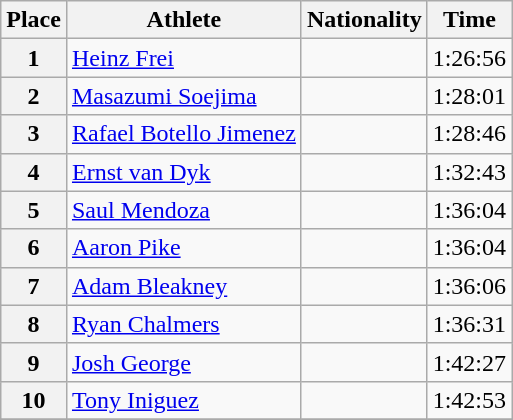<table class="wikitable sortable">
<tr>
<th>Place</th>
<th>Athlete</th>
<th>Nationality</th>
<th>Time</th>
</tr>
<tr>
<th>1</th>
<td><a href='#'>Heinz Frei</a></td>
<td></td>
<td>1:26:56</td>
</tr>
<tr>
<th>2</th>
<td><a href='#'>Masazumi Soejima</a></td>
<td></td>
<td>1:28:01</td>
</tr>
<tr>
<th>3</th>
<td><a href='#'>Rafael Botello Jimenez</a></td>
<td></td>
<td>1:28:46</td>
</tr>
<tr>
<th>4</th>
<td><a href='#'>Ernst van Dyk</a></td>
<td></td>
<td>1:32:43</td>
</tr>
<tr>
<th>5</th>
<td><a href='#'>Saul Mendoza</a></td>
<td></td>
<td>1:36:04</td>
</tr>
<tr>
<th>6</th>
<td><a href='#'>Aaron Pike</a></td>
<td></td>
<td>1:36:04</td>
</tr>
<tr>
<th>7</th>
<td><a href='#'>Adam Bleakney</a></td>
<td></td>
<td>1:36:06</td>
</tr>
<tr>
<th>8</th>
<td><a href='#'>Ryan Chalmers</a></td>
<td></td>
<td>1:36:31</td>
</tr>
<tr>
<th>9</th>
<td><a href='#'>Josh George</a></td>
<td></td>
<td>1:42:27</td>
</tr>
<tr>
<th>10</th>
<td><a href='#'>Tony Iniguez</a></td>
<td></td>
<td>1:42:53</td>
</tr>
<tr>
</tr>
</table>
